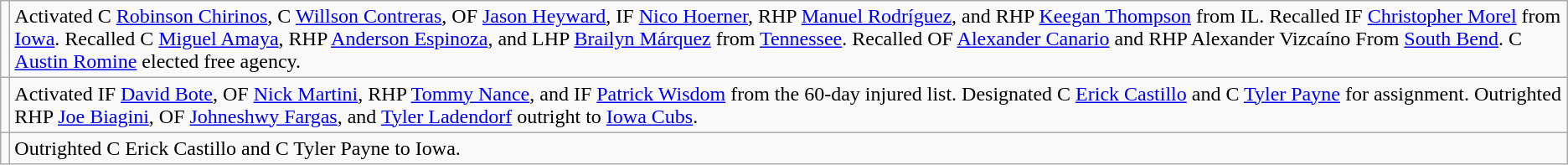<table class="wikitable">
<tr>
<td></td>
<td>Activated C <a href='#'>Robinson Chirinos</a>, C <a href='#'>Willson Contreras</a>, OF <a href='#'>Jason Heyward</a>, IF <a href='#'>Nico Hoerner</a>, RHP <a href='#'>Manuel Rodríguez</a>, and RHP <a href='#'>Keegan Thompson</a> from IL. Recalled IF <a href='#'>Christopher Morel</a> from <a href='#'>Iowa</a>. Recalled C <a href='#'>Miguel Amaya</a>, RHP <a href='#'>Anderson Espinoza</a>, and LHP <a href='#'>Brailyn Márquez</a> from <a href='#'>Tennessee</a>. Recalled OF <a href='#'>Alexander Canario</a> and RHP Alexander Vizcaíno From <a href='#'>South Bend</a>. C <a href='#'>Austin Romine</a> elected free agency.</td>
</tr>
<tr>
<td></td>
<td>Activated IF <a href='#'>David Bote</a>, OF <a href='#'>Nick Martini</a>, RHP <a href='#'>Tommy Nance</a>, and IF <a href='#'>Patrick Wisdom</a> from the 60-day injured list. Designated C <a href='#'>Erick Castillo</a> and C <a href='#'>Tyler Payne</a> for assignment. Outrighted RHP <a href='#'>Joe Biagini</a>, OF <a href='#'>Johneshwy Fargas</a>, and <a href='#'>Tyler Ladendorf</a> outright to <a href='#'>Iowa Cubs</a>.</td>
</tr>
<tr>
<td></td>
<td>Outrighted C Erick Castillo and C Tyler Payne to Iowa.</td>
</tr>
</table>
